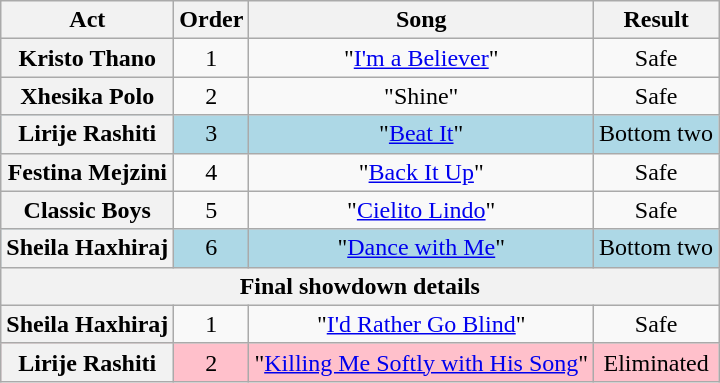<table class="wikitable plainrowheaders" style="text-align:center;">
<tr>
<th scope="col">Act</th>
<th scope="col">Order</th>
<th scope="col">Song</th>
<th scope="col">Result</th>
</tr>
<tr>
<th scope="row">Kristo Thano</th>
<td>1</td>
<td>"<a href='#'>I'm a Believer</a>"</td>
<td>Safe</td>
</tr>
<tr>
<th scope="row">Xhesika Polo</th>
<td>2</td>
<td>"Shine"</td>
<td>Safe</td>
</tr>
<tr style="background:lightblue;">
<th scope="row">Lirije Rashiti</th>
<td>3</td>
<td>"<a href='#'>Beat It</a>"</td>
<td>Bottom two</td>
</tr>
<tr>
<th scope="row">Festina Mejzini</th>
<td>4</td>
<td>"<a href='#'>Back It Up</a>"</td>
<td>Safe</td>
</tr>
<tr>
<th scope="row">Classic Boys</th>
<td>5</td>
<td>"<a href='#'>Cielito Lindo</a>"</td>
<td>Safe</td>
</tr>
<tr style="background:lightblue;">
<th scope="row">Sheila Haxhiraj</th>
<td>6</td>
<td>"<a href='#'>Dance with Me</a>"</td>
<td>Bottom two</td>
</tr>
<tr>
<th colspan="5">Final showdown details</th>
</tr>
<tr>
<th scope="row">Sheila Haxhiraj</th>
<td>1</td>
<td>"<a href='#'>I'd Rather Go Blind</a>"</td>
<td>Safe</td>
</tr>
<tr style="background:pink;">
<th scope="row">Lirije Rashiti</th>
<td>2</td>
<td>"<a href='#'>Killing Me Softly with His Song</a>"</td>
<td>Eliminated</td>
</tr>
</table>
